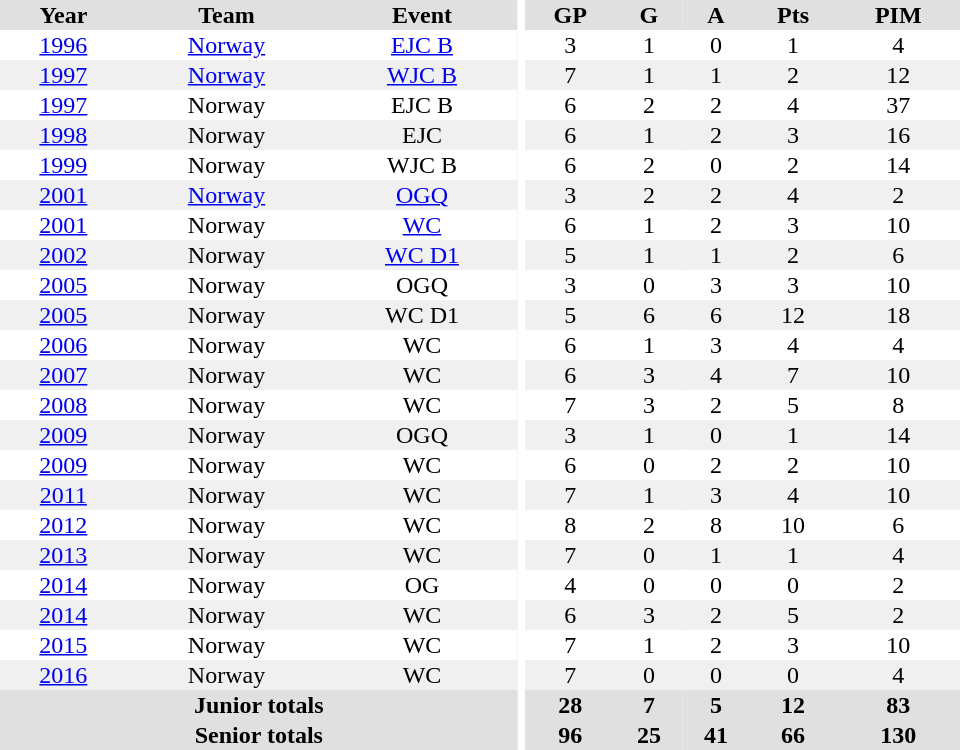<table border="0" cellpadding="1" cellspacing="0" ID="Table3" style="text-align:center; width:40em">
<tr ALIGN="center" bgcolor="#e0e0e0">
<th>Year</th>
<th>Team</th>
<th>Event</th>
<th rowspan="102" bgcolor="#ffffff"></th>
<th>GP</th>
<th>G</th>
<th>A</th>
<th>Pts</th>
<th>PIM</th>
</tr>
<tr>
<td><a href='#'>1996</a></td>
<td><a href='#'>Norway</a></td>
<td><a href='#'>EJC B</a></td>
<td>3</td>
<td>1</td>
<td>0</td>
<td>1</td>
<td>4</td>
</tr>
<tr bgcolor="#f0f0f0">
<td><a href='#'>1997</a></td>
<td><a href='#'>Norway</a></td>
<td><a href='#'>WJC B</a></td>
<td>7</td>
<td>1</td>
<td>1</td>
<td>2</td>
<td>12</td>
</tr>
<tr>
<td><a href='#'>1997</a></td>
<td>Norway</td>
<td>EJC B</td>
<td>6</td>
<td>2</td>
<td>2</td>
<td>4</td>
<td>37</td>
</tr>
<tr bgcolor="#f0f0f0">
<td><a href='#'>1998</a></td>
<td>Norway</td>
<td>EJC</td>
<td>6</td>
<td>1</td>
<td>2</td>
<td>3</td>
<td>16</td>
</tr>
<tr>
<td><a href='#'>1999</a></td>
<td>Norway</td>
<td>WJC B</td>
<td>6</td>
<td>2</td>
<td>0</td>
<td>2</td>
<td>14</td>
</tr>
<tr bgcolor="#f0f0f0">
<td><a href='#'>2001</a></td>
<td><a href='#'>Norway</a></td>
<td><a href='#'>OGQ</a></td>
<td>3</td>
<td>2</td>
<td>2</td>
<td>4</td>
<td>2</td>
</tr>
<tr>
<td><a href='#'>2001</a></td>
<td>Norway</td>
<td><a href='#'>WC</a></td>
<td>6</td>
<td>1</td>
<td>2</td>
<td>3</td>
<td>10</td>
</tr>
<tr bgcolor="#f0f0f0">
<td><a href='#'>2002</a></td>
<td>Norway</td>
<td><a href='#'>WC D1</a></td>
<td>5</td>
<td>1</td>
<td>1</td>
<td>2</td>
<td>6</td>
</tr>
<tr>
<td><a href='#'>2005</a></td>
<td>Norway</td>
<td>OGQ</td>
<td>3</td>
<td>0</td>
<td>3</td>
<td>3</td>
<td>10</td>
</tr>
<tr bgcolor="#f0f0f0">
<td><a href='#'>2005</a></td>
<td>Norway</td>
<td>WC D1</td>
<td>5</td>
<td>6</td>
<td>6</td>
<td>12</td>
<td>18</td>
</tr>
<tr>
<td><a href='#'>2006</a></td>
<td>Norway</td>
<td>WC</td>
<td>6</td>
<td>1</td>
<td>3</td>
<td>4</td>
<td>4</td>
</tr>
<tr bgcolor="#f0f0f0">
<td><a href='#'>2007</a></td>
<td>Norway</td>
<td>WC</td>
<td>6</td>
<td>3</td>
<td>4</td>
<td>7</td>
<td>10</td>
</tr>
<tr>
<td><a href='#'>2008</a></td>
<td>Norway</td>
<td>WC</td>
<td>7</td>
<td>3</td>
<td>2</td>
<td>5</td>
<td>8</td>
</tr>
<tr bgcolor="#f0f0f0">
<td><a href='#'>2009</a></td>
<td>Norway</td>
<td>OGQ</td>
<td>3</td>
<td>1</td>
<td>0</td>
<td>1</td>
<td>14</td>
</tr>
<tr>
<td><a href='#'>2009</a></td>
<td>Norway</td>
<td>WC</td>
<td>6</td>
<td>0</td>
<td>2</td>
<td>2</td>
<td>10</td>
</tr>
<tr bgcolor="#f0f0f0">
<td><a href='#'>2011</a></td>
<td>Norway</td>
<td>WC</td>
<td>7</td>
<td>1</td>
<td>3</td>
<td>4</td>
<td>10</td>
</tr>
<tr>
<td><a href='#'>2012</a></td>
<td>Norway</td>
<td>WC</td>
<td>8</td>
<td>2</td>
<td>8</td>
<td>10</td>
<td>6</td>
</tr>
<tr bgcolor="#f0f0f0">
<td><a href='#'>2013</a></td>
<td>Norway</td>
<td>WC</td>
<td>7</td>
<td>0</td>
<td>1</td>
<td>1</td>
<td>4</td>
</tr>
<tr>
<td><a href='#'>2014</a></td>
<td>Norway</td>
<td>OG</td>
<td>4</td>
<td>0</td>
<td>0</td>
<td>0</td>
<td>2</td>
</tr>
<tr bgcolor="#f0f0f0">
<td><a href='#'>2014</a></td>
<td>Norway</td>
<td>WC</td>
<td>6</td>
<td>3</td>
<td>2</td>
<td>5</td>
<td>2</td>
</tr>
<tr>
<td><a href='#'>2015</a></td>
<td>Norway</td>
<td>WC</td>
<td>7</td>
<td>1</td>
<td>2</td>
<td>3</td>
<td>10</td>
</tr>
<tr bgcolor="#f0f0f0">
<td><a href='#'>2016</a></td>
<td>Norway</td>
<td>WC</td>
<td>7</td>
<td>0</td>
<td>0</td>
<td>0</td>
<td>4</td>
</tr>
<tr bgcolor="#e0e0e0">
<th colspan=3>Junior totals</th>
<th>28</th>
<th>7</th>
<th>5</th>
<th>12</th>
<th>83</th>
</tr>
<tr bgcolor="#e0e0e0">
<th colspan=3>Senior totals</th>
<th>96</th>
<th>25</th>
<th>41</th>
<th>66</th>
<th>130</th>
</tr>
</table>
